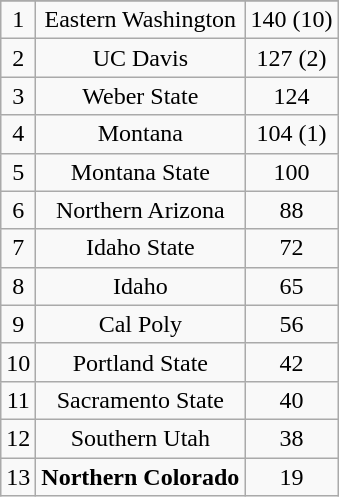<table class="wikitable" style="display: inline-table;">
<tr align="center">
</tr>
<tr align="center">
<td>1</td>
<td>Eastern Washington</td>
<td>140 (10)</td>
</tr>
<tr align="center">
<td>2</td>
<td>UC Davis</td>
<td>127 (2)</td>
</tr>
<tr align="center">
<td>3</td>
<td>Weber State</td>
<td>124</td>
</tr>
<tr align="center">
<td>4</td>
<td>Montana</td>
<td>104 (1)</td>
</tr>
<tr align="center">
<td>5</td>
<td>Montana State</td>
<td>100</td>
</tr>
<tr align="center">
<td>6</td>
<td>Northern Arizona</td>
<td>88</td>
</tr>
<tr align="center">
<td>7</td>
<td>Idaho State</td>
<td>72</td>
</tr>
<tr align="center">
<td>8</td>
<td>Idaho</td>
<td>65</td>
</tr>
<tr align="center">
<td>9</td>
<td>Cal Poly</td>
<td>56</td>
</tr>
<tr align="center">
<td>10</td>
<td>Portland State</td>
<td>42</td>
</tr>
<tr align="center">
<td>11</td>
<td>Sacramento State</td>
<td>40</td>
</tr>
<tr align="center">
<td>12</td>
<td>Southern Utah</td>
<td>38</td>
</tr>
<tr align="center">
<td>13</td>
<td><strong>Northern Colorado</strong></td>
<td>19</td>
</tr>
</table>
